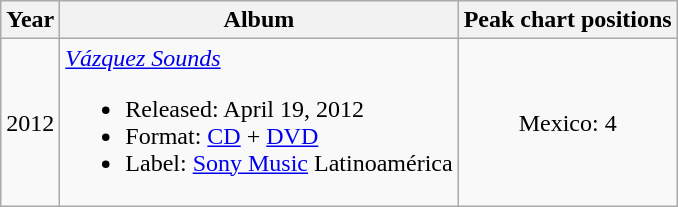<table class="wikitable" style="text-align:center;">
<tr>
<th rowspan="1">Year</th>
<th rowspan="1">Album</th>
<th colspan="1">Peak chart positions</th>
</tr>
<tr>
<td>2012</td>
<td align="left"><em><a href='#'>Vázquez Sounds</a></em><br><ul><li>Released: April 19, 2012</li><li>Format: <a href='#'>CD</a> + <a href='#'>DVD</a></li><li>Label: <a href='#'>Sony Music</a> Latinoamérica</li></ul></td>
<td>Mexico: 4</td>
</tr>
</table>
